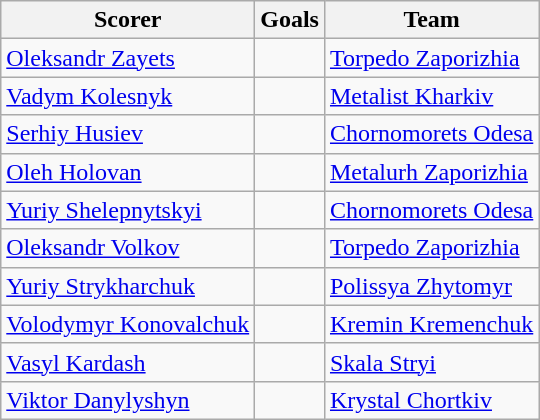<table class="wikitable">
<tr>
<th>Scorer</th>
<th>Goals</th>
<th>Team</th>
</tr>
<tr>
<td> <a href='#'>Oleksandr Zayets</a></td>
<td></td>
<td><a href='#'>Torpedo Zaporizhia</a></td>
</tr>
<tr>
<td> <a href='#'>Vadym Kolesnyk</a></td>
<td></td>
<td><a href='#'>Metalist Kharkiv</a></td>
</tr>
<tr>
<td> <a href='#'>Serhiy Husiev</a></td>
<td></td>
<td><a href='#'>Chornomorets Odesa</a></td>
</tr>
<tr>
<td> <a href='#'>Oleh Holovan</a></td>
<td></td>
<td><a href='#'>Metalurh Zaporizhia</a></td>
</tr>
<tr>
<td> <a href='#'>Yuriy Shelepnytskyi</a></td>
<td></td>
<td><a href='#'>Chornomorets Odesa</a></td>
</tr>
<tr>
<td> <a href='#'>Oleksandr Volkov</a></td>
<td></td>
<td><a href='#'>Torpedo Zaporizhia</a></td>
</tr>
<tr>
<td> <a href='#'>Yuriy Strykharchuk</a></td>
<td></td>
<td><a href='#'>Polissya Zhytomyr</a></td>
</tr>
<tr>
<td> <a href='#'>Volodymyr Konovalchuk</a></td>
<td></td>
<td><a href='#'>Kremin Kremenchuk</a></td>
</tr>
<tr>
<td> <a href='#'>Vasyl Kardash</a></td>
<td></td>
<td><a href='#'>Skala Stryi</a></td>
</tr>
<tr>
<td> <a href='#'>Viktor Danylyshyn</a></td>
<td></td>
<td><a href='#'>Krystal Chortkiv</a></td>
</tr>
</table>
